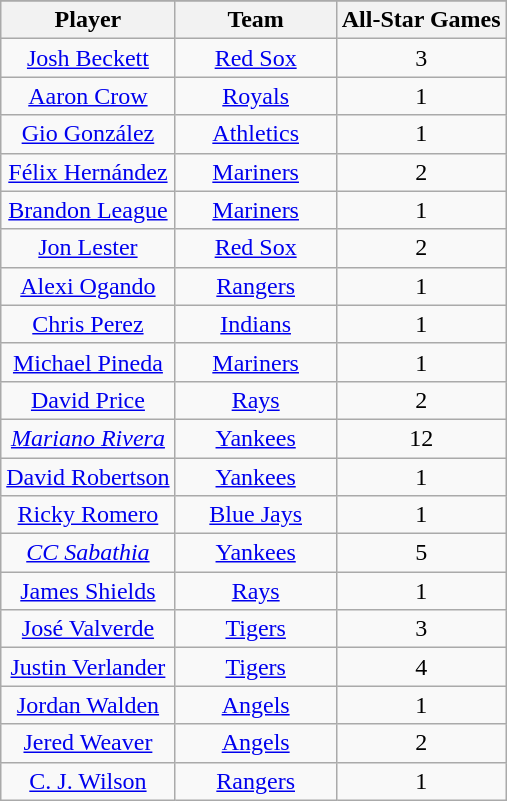<table class="wikitable" style="text-align:center;">
<tr>
</tr>
<tr>
<th>Player</th>
<th style="width:100px;">Team</th>
<th>All-Star Games</th>
</tr>
<tr>
<td><a href='#'>Josh Beckett</a></td>
<td><a href='#'>Red Sox</a></td>
<td>3</td>
</tr>
<tr>
<td><a href='#'>Aaron Crow</a></td>
<td><a href='#'>Royals</a></td>
<td>1</td>
</tr>
<tr>
<td><a href='#'>Gio González</a></td>
<td><a href='#'>Athletics</a></td>
<td>1</td>
</tr>
<tr>
<td><a href='#'>Félix Hernández</a></td>
<td><a href='#'>Mariners</a></td>
<td>2</td>
</tr>
<tr>
<td><a href='#'>Brandon League</a></td>
<td><a href='#'>Mariners</a></td>
<td>1</td>
</tr>
<tr>
<td><a href='#'>Jon Lester</a></td>
<td><a href='#'>Red Sox</a></td>
<td>2</td>
</tr>
<tr>
<td><a href='#'>Alexi Ogando</a></td>
<td><a href='#'>Rangers</a></td>
<td>1</td>
</tr>
<tr>
<td><a href='#'>Chris Perez</a></td>
<td><a href='#'>Indians</a></td>
<td>1</td>
</tr>
<tr>
<td><a href='#'>Michael Pineda</a></td>
<td><a href='#'>Mariners</a></td>
<td>1</td>
</tr>
<tr>
<td><a href='#'>David Price</a></td>
<td><a href='#'>Rays</a></td>
<td>2</td>
</tr>
<tr>
<td><em><a href='#'>Mariano Rivera</a></em></td>
<td><a href='#'>Yankees</a></td>
<td>12</td>
</tr>
<tr>
<td><a href='#'>David Robertson</a></td>
<td><a href='#'>Yankees</a></td>
<td>1</td>
</tr>
<tr>
<td><a href='#'>Ricky Romero</a></td>
<td><a href='#'>Blue Jays</a></td>
<td>1</td>
</tr>
<tr>
<td><em><a href='#'>CC Sabathia</a></em></td>
<td><a href='#'>Yankees</a></td>
<td>5</td>
</tr>
<tr>
<td><a href='#'>James Shields</a></td>
<td><a href='#'>Rays</a></td>
<td>1</td>
</tr>
<tr>
<td><a href='#'>José Valverde</a></td>
<td><a href='#'>Tigers</a></td>
<td>3</td>
</tr>
<tr>
<td><a href='#'>Justin Verlander</a></td>
<td><a href='#'>Tigers</a></td>
<td>4</td>
</tr>
<tr>
<td><a href='#'>Jordan Walden</a></td>
<td><a href='#'>Angels</a></td>
<td>1</td>
</tr>
<tr>
<td><a href='#'>Jered Weaver</a></td>
<td><a href='#'>Angels</a></td>
<td>2</td>
</tr>
<tr>
<td><a href='#'>C. J. Wilson</a></td>
<td><a href='#'>Rangers</a></td>
<td>1</td>
</tr>
</table>
